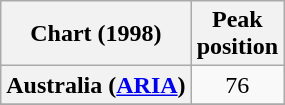<table class="wikitable sortable plainrowheaders" style="text-align:center">
<tr>
<th>Chart (1998)</th>
<th>Peak<br>position</th>
</tr>
<tr>
<th scope="row">Australia (<a href='#'>ARIA</a>)</th>
<td>76</td>
</tr>
<tr>
</tr>
<tr>
</tr>
<tr>
</tr>
</table>
